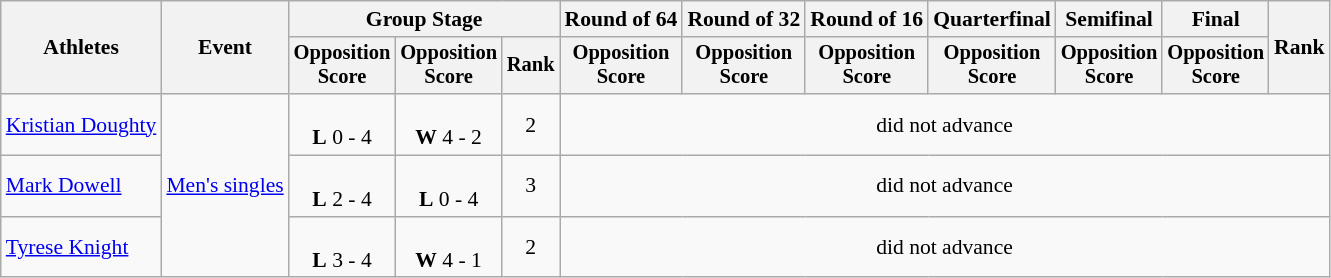<table class="wikitable" style="font-size:90%">
<tr>
<th rowspan=2>Athletes</th>
<th rowspan=2>Event</th>
<th colspan=3>Group Stage</th>
<th>Round of 64</th>
<th>Round of 32</th>
<th>Round of 16</th>
<th>Quarterfinal</th>
<th>Semifinal</th>
<th>Final</th>
<th rowspan=2>Rank</th>
</tr>
<tr style="font-size:95%">
<th>Opposition<br>Score</th>
<th>Opposition<br>Score</th>
<th>Rank</th>
<th>Opposition<br>Score</th>
<th>Opposition<br>Score</th>
<th>Opposition<br>Score</th>
<th>Opposition<br>Score</th>
<th>Opposition<br>Score</th>
<th>Opposition<br>Score</th>
</tr>
<tr align=center>
<td align=left><a href='#'>Kristian Doughty</a></td>
<td align=left rowspan=3><a href='#'>Men's singles</a></td>
<td><br><strong>L</strong> 0 - 4</td>
<td><br><strong>W</strong> 4 - 2</td>
<td>2</td>
<td colspan=7>did not advance</td>
</tr>
<tr align=center>
<td align=left><a href='#'>Mark Dowell</a></td>
<td><br><strong>L</strong> 2 - 4</td>
<td><br><strong>L</strong> 0 - 4</td>
<td>3</td>
<td colspan=7>did not advance</td>
</tr>
<tr align=center>
<td align=left><a href='#'>Tyrese Knight</a></td>
<td><br><strong>L</strong> 3 - 4</td>
<td><br><strong>W</strong> 4 - 1</td>
<td>2</td>
<td colspan=7>did not advance</td>
</tr>
</table>
